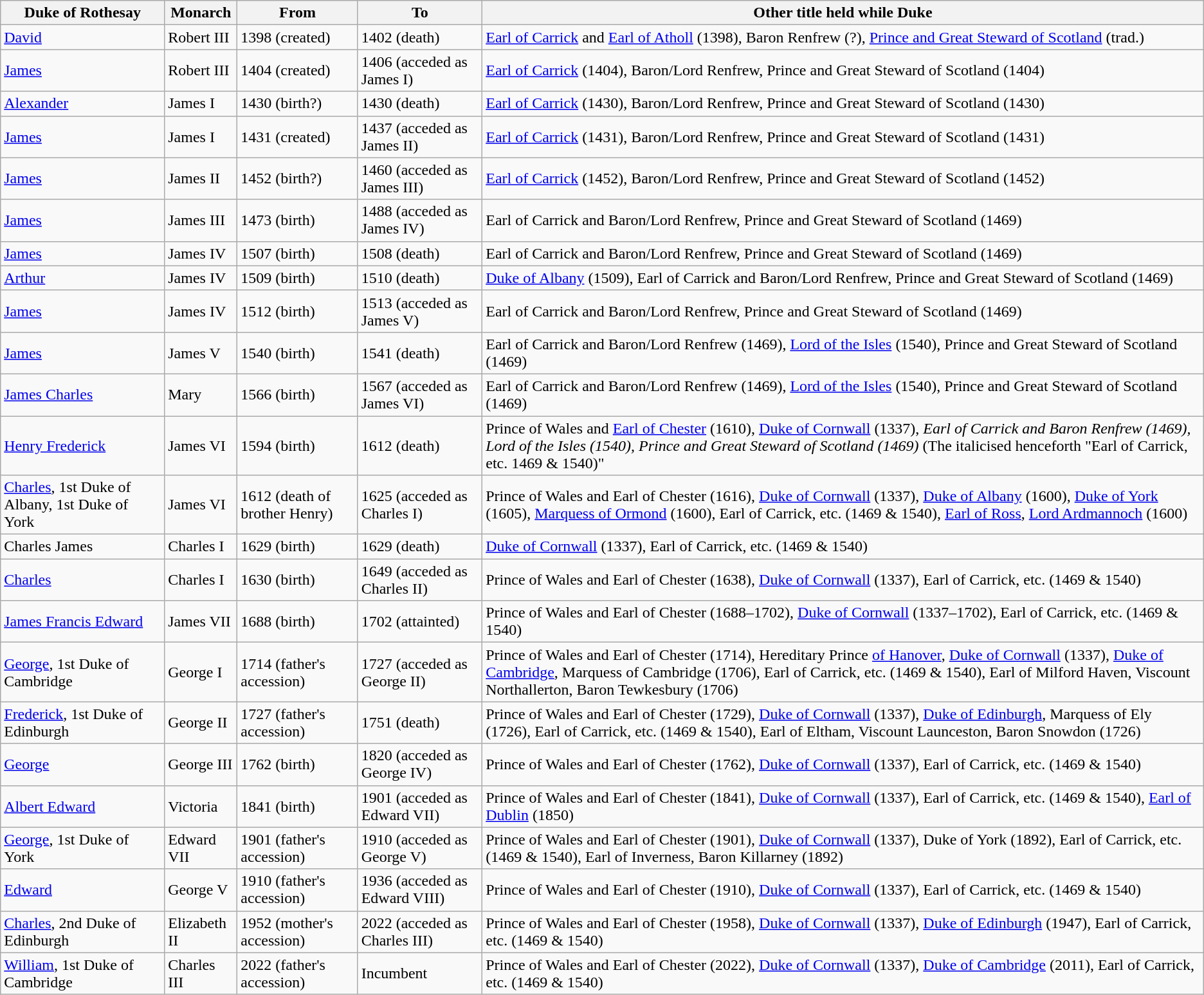<table class="wikitable">
<tr>
<th>Duke of Rothesay</th>
<th>Monarch</th>
<th>From</th>
<th>To</th>
<th>Other title held while Duke</th>
</tr>
<tr>
<td><a href='#'>David</a></td>
<td>Robert III</td>
<td>1398 (created)</td>
<td>1402 (death)</td>
<td><a href='#'>Earl of Carrick</a> and <a href='#'>Earl of Atholl</a> (1398), Baron Renfrew (?), <a href='#'>Prince and Great Steward of Scotland</a> (trad.)</td>
</tr>
<tr>
<td><a href='#'>James</a></td>
<td>Robert III</td>
<td>1404 (created)</td>
<td>1406 (acceded as James I)</td>
<td><a href='#'>Earl of Carrick</a> (1404), Baron/Lord Renfrew, Prince and Great Steward of Scotland (1404)</td>
</tr>
<tr>
<td><a href='#'>Alexander</a></td>
<td>James I</td>
<td>1430 (birth?)</td>
<td>1430 (death)</td>
<td><a href='#'>Earl of Carrick</a> (1430), Baron/Lord Renfrew, Prince and Great Steward of Scotland (1430)</td>
</tr>
<tr>
<td><a href='#'>James</a></td>
<td>James I</td>
<td>1431 (created)</td>
<td>1437 (acceded as James II)</td>
<td><a href='#'>Earl of Carrick</a> (1431), Baron/Lord Renfrew, Prince and Great Steward of Scotland (1431)</td>
</tr>
<tr>
<td><a href='#'>James</a></td>
<td>James II</td>
<td>1452 (birth?)</td>
<td>1460 (acceded as James III)</td>
<td><a href='#'>Earl of Carrick</a> (1452), Baron/Lord Renfrew, Prince and Great Steward of Scotland (1452)</td>
</tr>
<tr>
<td><a href='#'>James</a></td>
<td>James III</td>
<td>1473 (birth)</td>
<td>1488 (acceded as James IV)</td>
<td>Earl of Carrick and Baron/Lord Renfrew, Prince and Great Steward of Scotland (1469)</td>
</tr>
<tr>
<td><a href='#'>James</a></td>
<td>James IV</td>
<td>1507 (birth)</td>
<td>1508 (death)</td>
<td>Earl of Carrick and Baron/Lord Renfrew, Prince and Great Steward of Scotland (1469)</td>
</tr>
<tr>
<td><a href='#'>Arthur</a></td>
<td>James IV</td>
<td>1509 (birth)</td>
<td>1510 (death)</td>
<td><a href='#'>Duke of Albany</a> (1509), Earl of Carrick and Baron/Lord Renfrew, Prince and Great Steward of Scotland (1469)</td>
</tr>
<tr>
<td><a href='#'>James</a></td>
<td>James IV</td>
<td>1512 (birth)</td>
<td>1513 (acceded as James V)</td>
<td>Earl of Carrick and Baron/Lord Renfrew, Prince and Great Steward of Scotland (1469)</td>
</tr>
<tr>
<td><a href='#'>James</a></td>
<td>James V</td>
<td>1540 (birth)</td>
<td>1541 (death)</td>
<td>Earl of Carrick and Baron/Lord Renfrew (1469), <a href='#'>Lord of the Isles</a> (1540), Prince and Great Steward of Scotland (1469)</td>
</tr>
<tr>
<td><a href='#'>James Charles</a></td>
<td>Mary</td>
<td>1566 (birth)</td>
<td>1567 (acceded as James VI)</td>
<td>Earl of Carrick and Baron/Lord Renfrew (1469), <a href='#'>Lord of the Isles</a> (1540), Prince and Great Steward of Scotland (1469)</td>
</tr>
<tr>
<td><a href='#'>Henry Frederick</a></td>
<td>James VI</td>
<td>1594 (birth)</td>
<td>1612 (death)</td>
<td>Prince of Wales and <a href='#'>Earl of Chester</a> (1610), <a href='#'>Duke of Cornwall</a> (1337), <em>Earl of Carrick and Baron Renfrew (1469), Lord of the Isles (1540), Prince and Great Steward of Scotland (1469)</em> (The italicised henceforth "Earl of Carrick, etc. 1469 & 1540)"</td>
</tr>
<tr>
<td><a href='#'>Charles</a>, 1st Duke of Albany, 1st Duke of York</td>
<td>James VI</td>
<td>1612 (death of brother Henry)</td>
<td>1625 (acceded as Charles I)</td>
<td>Prince of Wales and Earl of Chester (1616), <a href='#'>Duke of Cornwall</a> (1337), <a href='#'>Duke of Albany</a> (1600), <a href='#'>Duke of York</a> (1605), <a href='#'>Marquess of Ormond</a> (1600), Earl of Carrick, etc. (1469 & 1540), <a href='#'>Earl of Ross</a>, <a href='#'>Lord Ardmannoch</a> (1600)</td>
</tr>
<tr>
<td>Charles James</td>
<td>Charles I</td>
<td>1629 (birth)</td>
<td>1629 (death)</td>
<td><a href='#'>Duke of Cornwall</a> (1337), Earl of Carrick, etc. (1469 & 1540)</td>
</tr>
<tr>
<td><a href='#'>Charles</a></td>
<td>Charles I</td>
<td>1630 (birth)</td>
<td>1649 (acceded as Charles II)</td>
<td>Prince of Wales and Earl of Chester (1638), <a href='#'>Duke of Cornwall</a> (1337), Earl of Carrick, etc. (1469 & 1540)</td>
</tr>
<tr>
<td><a href='#'>James Francis Edward</a></td>
<td>James VII</td>
<td>1688 (birth)</td>
<td>1702 (attainted)</td>
<td>Prince of Wales and Earl of Chester (1688–1702), <a href='#'>Duke of Cornwall</a> (1337–1702), Earl of Carrick, etc. (1469 & 1540)</td>
</tr>
<tr>
<td><a href='#'>George</a>, 1st Duke of Cambridge</td>
<td>George I</td>
<td>1714 (father's accession)</td>
<td>1727 (acceded as George II)</td>
<td>Prince of Wales and Earl of Chester (1714), Hereditary Prince <a href='#'>of Hanover</a>, <a href='#'>Duke of Cornwall</a> (1337), <a href='#'>Duke of Cambridge</a>, Marquess of Cambridge (1706), Earl of Carrick, etc. (1469 & 1540), Earl of Milford Haven, Viscount Northallerton, Baron Tewkesbury (1706)</td>
</tr>
<tr>
<td><a href='#'>Frederick</a>, 1st Duke of Edinburgh</td>
<td>George II</td>
<td>1727 (father's accession)</td>
<td>1751 (death)</td>
<td>Prince of Wales and Earl of Chester (1729), <a href='#'>Duke of Cornwall</a> (1337), <a href='#'>Duke of Edinburgh</a>, Marquess of Ely (1726), Earl of Carrick, etc. (1469 & 1540), Earl of Eltham, Viscount Launceston, Baron Snowdon (1726)</td>
</tr>
<tr>
<td><a href='#'>George</a></td>
<td>George III</td>
<td>1762 (birth)</td>
<td>1820 (acceded as George IV)</td>
<td>Prince of Wales and Earl of Chester (1762), <a href='#'>Duke of Cornwall</a> (1337), Earl of Carrick, etc. (1469 & 1540)</td>
</tr>
<tr>
<td><a href='#'>Albert Edward</a></td>
<td>Victoria</td>
<td>1841 (birth)</td>
<td>1901 (acceded as Edward VII)</td>
<td>Prince of Wales and Earl of Chester (1841), <a href='#'>Duke of Cornwall</a> (1337), Earl of Carrick, etc. (1469 & 1540), <a href='#'>Earl of Dublin</a> (1850)</td>
</tr>
<tr>
<td><a href='#'>George</a>, 1st Duke of York</td>
<td>Edward VII</td>
<td>1901 (father's accession)</td>
<td>1910 (acceded as George V)</td>
<td>Prince of Wales and Earl of Chester (1901), <a href='#'>Duke of Cornwall</a> (1337), Duke of York (1892), Earl of Carrick, etc. (1469 & 1540), Earl of Inverness, Baron Killarney (1892)</td>
</tr>
<tr>
<td><a href='#'>Edward</a></td>
<td>George V</td>
<td>1910 (father's accession)</td>
<td>1936 (acceded as Edward VIII)</td>
<td>Prince of Wales and Earl of Chester (1910), <a href='#'>Duke of Cornwall</a> (1337), Earl of Carrick, etc. (1469 & 1540)</td>
</tr>
<tr>
<td><a href='#'>Charles</a>, 2nd Duke of Edinburgh</td>
<td>Elizabeth II</td>
<td>1952 (mother's accession)</td>
<td>2022 (acceded as Charles III)</td>
<td>Prince of Wales and Earl of Chester (1958), <a href='#'>Duke of Cornwall</a> (1337), <a href='#'>Duke of Edinburgh</a> (1947), Earl of Carrick, etc. (1469 & 1540)</td>
</tr>
<tr>
<td><a href='#'>William</a>, 1st Duke of Cambridge</td>
<td>Charles III</td>
<td>2022 (father's accession)</td>
<td>Incumbent</td>
<td>Prince of Wales and Earl of Chester (2022), <a href='#'>Duke of Cornwall</a> (1337), <a href='#'>Duke of Cambridge</a> (2011), Earl of Carrick, etc. (1469 & 1540)</td>
</tr>
</table>
